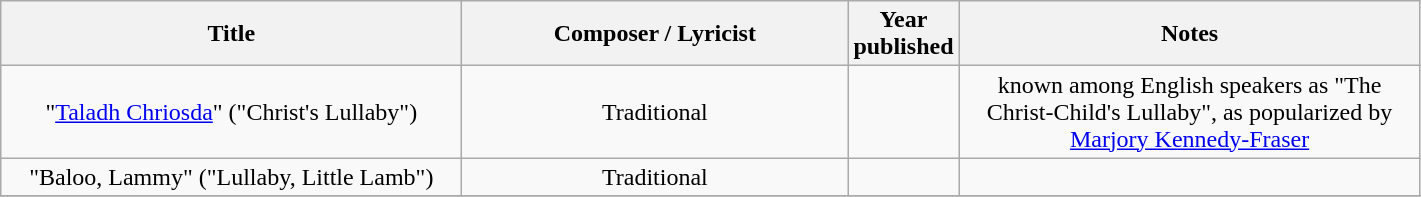<table class="wikitable" style="text-align:center;">
<tr>
<th width="300">Title</th>
<th width="250">Composer / Lyricist</th>
<th width="20">Year published</th>
<th width="300">Notes</th>
</tr>
<tr>
<td>"<a href='#'>Taladh Chriosda</a>" ("Christ's Lullaby")</td>
<td>Traditional</td>
<td></td>
<td>known among English speakers as "The Christ-Child's Lullaby", as popularized by <a href='#'>Marjory Kennedy-Fraser</a></td>
</tr>
<tr>
<td>"Baloo, Lammy" ("Lullaby, Little Lamb")</td>
<td>Traditional</td>
<td></td>
<td></td>
</tr>
<tr>
</tr>
</table>
